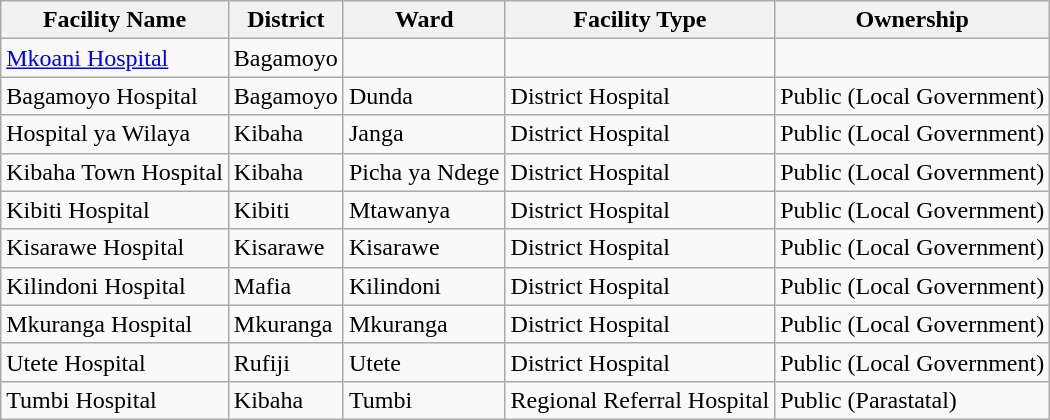<table class="wikitable sortable">
<tr>
<th>Facility Name</th>
<th>District</th>
<th>Ward</th>
<th>Facility Type</th>
<th>Ownership</th>
</tr>
<tr>
<td><a href='#'>Mkoani Hospital</a></td>
<td>Bagamoyo</td>
<td></td>
<td></td>
<td></td>
</tr>
<tr>
<td>Bagamoyo Hospital</td>
<td>Bagamoyo</td>
<td>Dunda</td>
<td>District Hospital</td>
<td>Public (Local Government)</td>
</tr>
<tr>
<td>Hospital ya Wilaya</td>
<td>Kibaha</td>
<td>Janga</td>
<td>District Hospital</td>
<td>Public (Local Government)</td>
</tr>
<tr>
<td>Kibaha Town Hospital</td>
<td>Kibaha</td>
<td>Picha ya Ndege</td>
<td>District Hospital</td>
<td>Public (Local Government)</td>
</tr>
<tr>
<td>Kibiti Hospital</td>
<td>Kibiti</td>
<td>Mtawanya</td>
<td>District Hospital</td>
<td>Public (Local Government)</td>
</tr>
<tr>
<td>Kisarawe Hospital</td>
<td>Kisarawe</td>
<td>Kisarawe</td>
<td>District Hospital</td>
<td>Public (Local Government)</td>
</tr>
<tr>
<td>Kilindoni Hospital</td>
<td>Mafia</td>
<td>Kilindoni</td>
<td>District Hospital</td>
<td>Public (Local Government)</td>
</tr>
<tr>
<td>Mkuranga Hospital</td>
<td>Mkuranga</td>
<td>Mkuranga</td>
<td>District Hospital</td>
<td>Public (Local Government)</td>
</tr>
<tr>
<td>Utete Hospital</td>
<td>Rufiji</td>
<td>Utete</td>
<td>District Hospital</td>
<td>Public (Local Government)</td>
</tr>
<tr>
<td>Tumbi Hospital</td>
<td>Kibaha</td>
<td>Tumbi</td>
<td>Regional Referral Hospital</td>
<td>Public (Parastatal)</td>
</tr>
</table>
